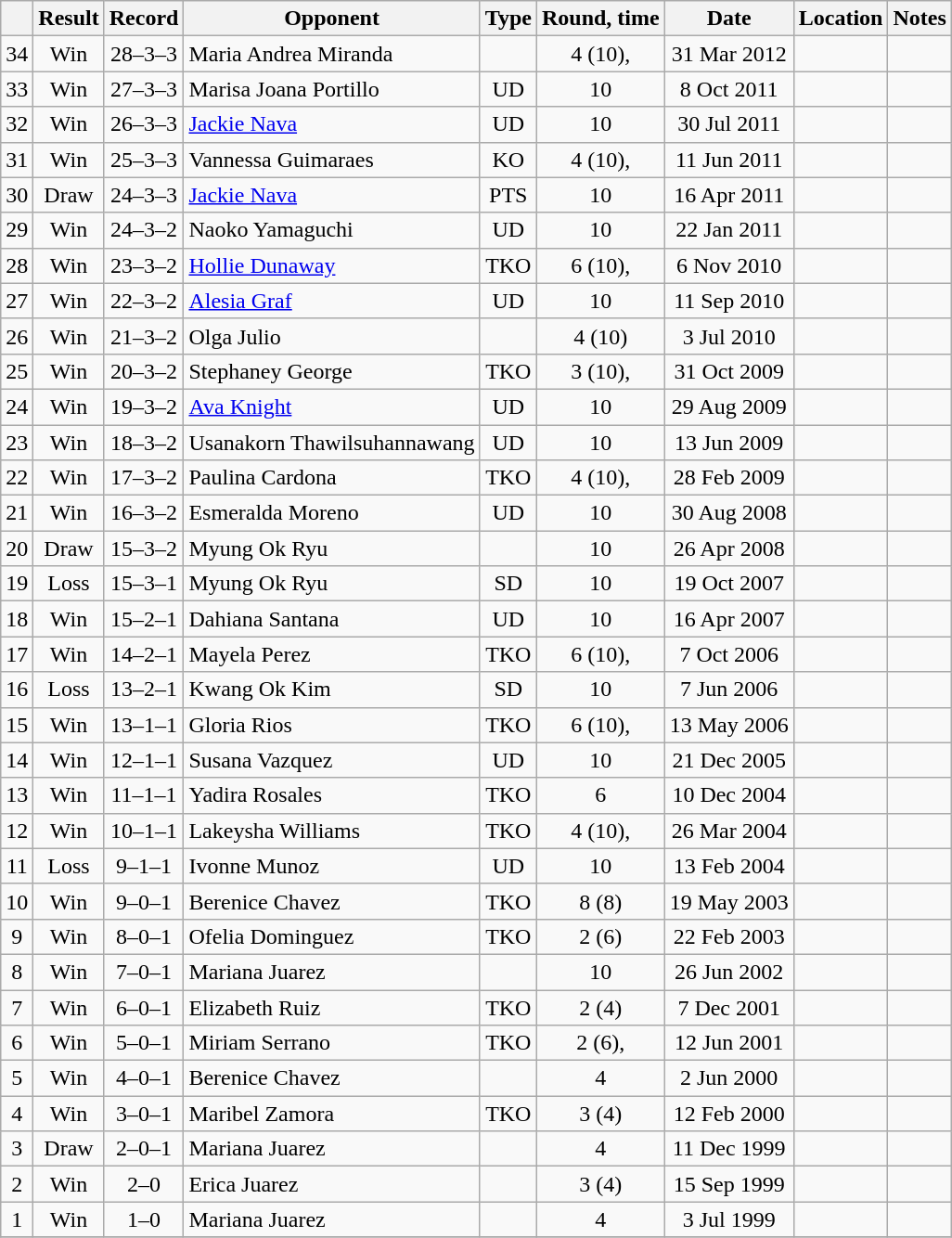<table class="wikitable" style="text-align:center">
<tr>
<th></th>
<th>Result</th>
<th>Record</th>
<th>Opponent</th>
<th>Type</th>
<th>Round, time</th>
<th>Date</th>
<th>Location</th>
<th>Notes</th>
</tr>
<tr>
<td>34</td>
<td>Win</td>
<td>28–3–3</td>
<td style="text-align:left;"> Maria Andrea Miranda</td>
<td></td>
<td>4 (10), </td>
<td>31 Mar 2012</td>
<td style="text-align:left;"> </td>
<td style="text-align:left;"></td>
</tr>
<tr>
<td>33</td>
<td>Win</td>
<td>27–3–3</td>
<td style="text-align:left;"> Marisa Joana Portillo</td>
<td>UD</td>
<td>10</td>
<td>8 Oct 2011</td>
<td style="text-align:left;"> </td>
<td style="text-align:left;"></td>
</tr>
<tr>
<td>32</td>
<td>Win</td>
<td>26–3–3</td>
<td style="text-align:left;"> <a href='#'>Jackie Nava</a></td>
<td>UD</td>
<td>10</td>
<td>30 Jul 2011</td>
<td style="text-align:left;"> </td>
<td></td>
</tr>
<tr>
<td>31</td>
<td>Win</td>
<td>25–3–3</td>
<td style="text-align:left;"> Vannessa Guimaraes</td>
<td>KO</td>
<td>4 (10), </td>
<td>11 Jun 2011</td>
<td style="text-align:left;"> </td>
<td style="text-align:left;"></td>
</tr>
<tr>
<td>30</td>
<td>Draw</td>
<td>24–3–3</td>
<td style="text-align:left;"> <a href='#'>Jackie Nava</a></td>
<td>PTS</td>
<td>10</td>
<td>16 Apr 2011</td>
<td style="text-align:left;"> </td>
<td></td>
</tr>
<tr>
<td>29</td>
<td>Win</td>
<td>24–3–2</td>
<td style="text-align:left;"> Naoko Yamaguchi</td>
<td>UD</td>
<td>10</td>
<td>22 Jan 2011</td>
<td style="text-align:left;"> </td>
<td style="text-align:left;"></td>
</tr>
<tr>
<td>28</td>
<td>Win</td>
<td>23–3–2</td>
<td style="text-align:left;"> <a href='#'>Hollie Dunaway</a></td>
<td>TKO</td>
<td>6 (10), </td>
<td>6 Nov 2010</td>
<td style="text-align:left;"> </td>
<td style="text-align:left;"></td>
</tr>
<tr>
<td>27</td>
<td>Win</td>
<td>22–3–2</td>
<td style="text-align:left;"> <a href='#'>Alesia Graf</a></td>
<td>UD</td>
<td>10</td>
<td>11 Sep 2010</td>
<td style="text-align:left;"> </td>
<td style="text-align:left;"></td>
</tr>
<tr>
<td>26</td>
<td>Win</td>
<td>21–3–2</td>
<td style="text-align:left;"> Olga Julio</td>
<td></td>
<td>4 (10)</td>
<td>3 Jul 2010</td>
<td style="text-align:left;"> </td>
<td style="text-align:left;"></td>
</tr>
<tr>
<td>25</td>
<td>Win</td>
<td>20–3–2</td>
<td style="text-align:left;"> Stephaney George</td>
<td>TKO</td>
<td>3 (10), </td>
<td>31 Oct 2009</td>
<td style="text-align:left;"> </td>
<td style="text-align:left;"></td>
</tr>
<tr>
<td>24</td>
<td>Win</td>
<td>19–3–2</td>
<td style="text-align:left;"> <a href='#'>Ava Knight</a></td>
<td>UD</td>
<td>10</td>
<td>29 Aug 2009</td>
<td style="text-align:left;"> </td>
<td style="text-align:left;"></td>
</tr>
<tr>
<td>23</td>
<td>Win</td>
<td>18–3–2</td>
<td style="text-align:left;"> Usanakorn Thawilsuhannawang</td>
<td>UD</td>
<td>10</td>
<td>13 Jun 2009</td>
<td style="text-align:left;"> </td>
<td style="text-align:left;"></td>
</tr>
<tr>
<td>22</td>
<td>Win</td>
<td>17–3–2</td>
<td style="text-align:left;"> Paulina Cardona</td>
<td>TKO</td>
<td>4 (10), </td>
<td>28 Feb 2009</td>
<td style="text-align:left;"> </td>
<td style="text-align:left;"></td>
</tr>
<tr>
<td>21</td>
<td>Win</td>
<td>16–3–2</td>
<td style="text-align:left;"> Esmeralda Moreno</td>
<td>UD</td>
<td>10</td>
<td>30 Aug 2008</td>
<td style="text-align:left;"> </td>
<td style="text-align:left;"></td>
</tr>
<tr>
<td>20</td>
<td>Draw</td>
<td>15–3–2</td>
<td style="text-align:left;"> Myung Ok Ryu</td>
<td></td>
<td>10</td>
<td>26 Apr 2008</td>
<td style="text-align:left;"> </td>
<td style="text-align:left;"></td>
</tr>
<tr>
<td>19</td>
<td>Loss</td>
<td>15–3–1</td>
<td style="text-align:left;"> Myung Ok Ryu</td>
<td>SD</td>
<td>10</td>
<td>19 Oct 2007</td>
<td style="text-align:left;"> </td>
<td style="text-align:left;"></td>
</tr>
<tr>
<td>18</td>
<td>Win</td>
<td>15–2–1</td>
<td style="text-align:left;"> Dahiana Santana</td>
<td>UD</td>
<td>10</td>
<td>16 Apr 2007</td>
<td style="text-align:left;"> </td>
<td style="text-align:left;"></td>
</tr>
<tr>
<td>17</td>
<td>Win</td>
<td>14–2–1</td>
<td style="text-align:left;"> Mayela Perez</td>
<td>TKO</td>
<td>6 (10), </td>
<td>7 Oct 2006</td>
<td style="text-align:left;"> </td>
<td style="text-align:left;"></td>
</tr>
<tr>
<td>16</td>
<td>Loss</td>
<td>13–2–1</td>
<td style="text-align:left;"> Kwang Ok Kim</td>
<td>SD</td>
<td>10</td>
<td>7 Jun 2006</td>
<td style="text-align:left;"> </td>
<td style="text-align:left;"></td>
</tr>
<tr>
<td>15</td>
<td>Win</td>
<td>13–1–1</td>
<td style="text-align:left;"> Gloria Rios</td>
<td>TKO</td>
<td>6 (10), </td>
<td>13 May 2006</td>
<td style="text-align:left;"> </td>
<td style="text-align:left;"></td>
</tr>
<tr>
<td>14</td>
<td>Win</td>
<td>12–1–1</td>
<td style="text-align:left;"> Susana Vazquez</td>
<td>UD</td>
<td>10</td>
<td>21 Dec 2005</td>
<td style="text-align:left;"> </td>
<td style="text-align:left;"></td>
</tr>
<tr>
<td>13</td>
<td>Win</td>
<td>11–1–1</td>
<td style="text-align:left;"> Yadira Rosales</td>
<td>TKO</td>
<td>6</td>
<td>10 Dec 2004</td>
<td style="text-align:left;"> </td>
<td></td>
</tr>
<tr>
<td>12</td>
<td>Win</td>
<td>10–1–1</td>
<td style="text-align:left;"> Lakeysha Williams</td>
<td>TKO</td>
<td>4 (10), </td>
<td>26 Mar 2004</td>
<td style="text-align:left;"> </td>
<td></td>
</tr>
<tr>
<td>11</td>
<td>Loss</td>
<td>9–1–1</td>
<td style="text-align:left;"> Ivonne Munoz</td>
<td>UD</td>
<td>10</td>
<td>13 Feb 2004</td>
<td style="text-align:left;"> </td>
<td style="text-align:left;"></td>
</tr>
<tr>
<td>10</td>
<td>Win</td>
<td>9–0–1</td>
<td style="text-align:left;"> Berenice Chavez</td>
<td>TKO</td>
<td>8 (8)</td>
<td>19 May 2003</td>
<td style="text-align:left;"> </td>
<td></td>
</tr>
<tr>
<td>9</td>
<td>Win</td>
<td>8–0–1</td>
<td style="text-align:left;"> Ofelia Dominguez</td>
<td>TKO</td>
<td>2 (6)</td>
<td>22 Feb 2003</td>
<td style="text-align:left;"> </td>
<td></td>
</tr>
<tr>
<td>8</td>
<td>Win</td>
<td>7–0–1</td>
<td style="text-align:left;"> Mariana Juarez</td>
<td></td>
<td>10</td>
<td>26 Jun 2002</td>
<td style="text-align:left;"> </td>
<td style="text-align:left;"></td>
</tr>
<tr>
<td>7</td>
<td>Win</td>
<td>6–0–1</td>
<td style="text-align:left;"> Elizabeth Ruiz</td>
<td>TKO</td>
<td>2 (4)</td>
<td>7 Dec 2001</td>
<td style="text-align:left;"> </td>
<td></td>
</tr>
<tr>
<td>6</td>
<td>Win</td>
<td>5–0–1</td>
<td style="text-align:left;"> Miriam Serrano</td>
<td>TKO</td>
<td>2 (6), </td>
<td>12 Jun 2001</td>
<td style="text-align:left;"> </td>
<td></td>
</tr>
<tr>
<td>5</td>
<td>Win</td>
<td>4–0–1</td>
<td style="text-align:left;"> Berenice Chavez</td>
<td></td>
<td>4</td>
<td>2 Jun 2000</td>
<td style="text-align:left;"> </td>
<td></td>
</tr>
<tr>
<td>4</td>
<td>Win</td>
<td>3–0–1</td>
<td style="text-align:left;"> Maribel Zamora</td>
<td>TKO</td>
<td>3 (4)</td>
<td>12 Feb 2000</td>
<td style="text-align:left;"> </td>
<td></td>
</tr>
<tr>
<td>3</td>
<td>Draw</td>
<td>2–0–1</td>
<td style="text-align:left;"> Mariana Juarez</td>
<td></td>
<td>4</td>
<td>11 Dec 1999</td>
<td style="text-align:left;"> </td>
<td></td>
</tr>
<tr>
<td>2</td>
<td>Win</td>
<td>2–0</td>
<td style="text-align:left;"> Erica Juarez</td>
<td></td>
<td>3 (4)</td>
<td>15 Sep 1999</td>
<td style="text-align:left;"> </td>
<td></td>
</tr>
<tr>
<td>1</td>
<td>Win</td>
<td>1–0</td>
<td style="text-align:left;"> Mariana Juarez</td>
<td></td>
<td>4</td>
<td>3 Jul 1999</td>
<td style="text-align:left;"> </td>
<td></td>
</tr>
<tr>
</tr>
</table>
